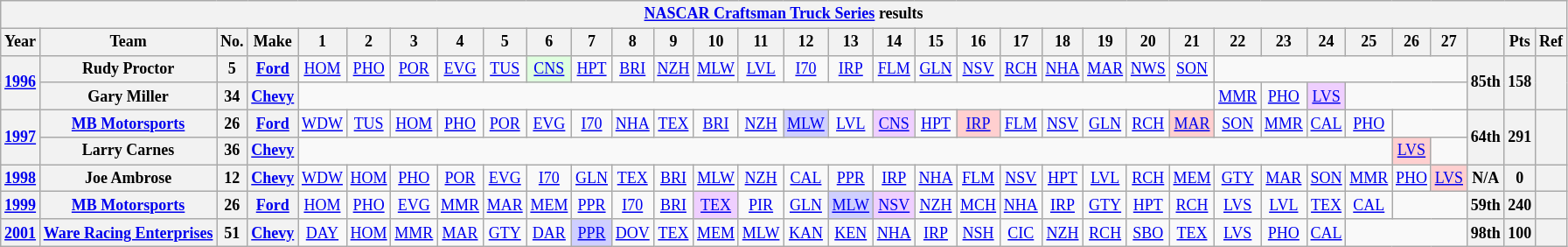<table class="wikitable" style="text-align:center; font-size:75%">
<tr>
<th colspan=34><a href='#'>NASCAR Craftsman Truck Series</a> results</th>
</tr>
<tr>
<th>Year</th>
<th>Team</th>
<th>No.</th>
<th>Make</th>
<th>1</th>
<th>2</th>
<th>3</th>
<th>4</th>
<th>5</th>
<th>6</th>
<th>7</th>
<th>8</th>
<th>9</th>
<th>10</th>
<th>11</th>
<th>12</th>
<th>13</th>
<th>14</th>
<th>15</th>
<th>16</th>
<th>17</th>
<th>18</th>
<th>19</th>
<th>20</th>
<th>21</th>
<th>22</th>
<th>23</th>
<th>24</th>
<th>25</th>
<th>26</th>
<th>27</th>
<th></th>
<th>Pts</th>
<th>Ref</th>
</tr>
<tr>
<th rowspan=2><a href='#'>1996</a></th>
<th>Rudy Proctor</th>
<th>5</th>
<th><a href='#'>Ford</a></th>
<td><a href='#'>HOM</a></td>
<td><a href='#'>PHO</a></td>
<td><a href='#'>POR</a></td>
<td><a href='#'>EVG</a></td>
<td><a href='#'>TUS</a></td>
<td style="background:#DFFFDF;"><a href='#'>CNS</a><br></td>
<td><a href='#'>HPT</a></td>
<td><a href='#'>BRI</a></td>
<td><a href='#'>NZH</a></td>
<td><a href='#'>MLW</a></td>
<td><a href='#'>LVL</a></td>
<td><a href='#'>I70</a></td>
<td><a href='#'>IRP</a></td>
<td><a href='#'>FLM</a></td>
<td><a href='#'>GLN</a></td>
<td><a href='#'>NSV</a></td>
<td><a href='#'>RCH</a></td>
<td><a href='#'>NHA</a></td>
<td><a href='#'>MAR</a></td>
<td><a href='#'>NWS</a></td>
<td><a href='#'>SON</a></td>
<td colspan=6></td>
<th rowspan=2>85th</th>
<th rowspan=2>158</th>
<th rowspan=2></th>
</tr>
<tr>
<th>Gary Miller</th>
<th>34</th>
<th><a href='#'>Chevy</a></th>
<td colspan=21></td>
<td><a href='#'>MMR</a></td>
<td><a href='#'>PHO</a></td>
<td style="background:#EFCFFF;"><a href='#'>LVS</a><br></td>
<td colspan=3></td>
</tr>
<tr>
<th rowspan=2><a href='#'>1997</a></th>
<th><a href='#'>MB Motorsports</a></th>
<th>26</th>
<th><a href='#'>Ford</a></th>
<td><a href='#'>WDW</a></td>
<td><a href='#'>TUS</a></td>
<td><a href='#'>HOM</a></td>
<td><a href='#'>PHO</a></td>
<td><a href='#'>POR</a></td>
<td><a href='#'>EVG</a></td>
<td><a href='#'>I70</a></td>
<td><a href='#'>NHA</a></td>
<td><a href='#'>TEX</a></td>
<td><a href='#'>BRI</a></td>
<td><a href='#'>NZH</a></td>
<td style="background:#CFCFFF;"><a href='#'>MLW</a><br></td>
<td><a href='#'>LVL</a></td>
<td style="background:#EFCFFF;"><a href='#'>CNS</a><br></td>
<td><a href='#'>HPT</a></td>
<td style="background:#FFCFCF;"><a href='#'>IRP</a><br></td>
<td><a href='#'>FLM</a></td>
<td><a href='#'>NSV</a></td>
<td><a href='#'>GLN</a></td>
<td><a href='#'>RCH</a></td>
<td style="background:#FFCFCF;"><a href='#'>MAR</a><br></td>
<td><a href='#'>SON</a></td>
<td><a href='#'>MMR</a></td>
<td><a href='#'>CAL</a></td>
<td><a href='#'>PHO</a></td>
<td colspan=2></td>
<th rowspan=2>64th</th>
<th rowspan=2>291</th>
<th rowspan=2></th>
</tr>
<tr>
<th>Larry Carnes</th>
<th>36</th>
<th><a href='#'>Chevy</a></th>
<td colspan=25></td>
<td style="background:#FFCFCF;"><a href='#'>LVS</a><br></td>
<td></td>
</tr>
<tr>
<th><a href='#'>1998</a></th>
<th>Joe Ambrose</th>
<th>12</th>
<th><a href='#'>Chevy</a></th>
<td><a href='#'>WDW</a></td>
<td><a href='#'>HOM</a></td>
<td><a href='#'>PHO</a></td>
<td><a href='#'>POR</a></td>
<td><a href='#'>EVG</a></td>
<td><a href='#'>I70</a></td>
<td><a href='#'>GLN</a></td>
<td><a href='#'>TEX</a></td>
<td><a href='#'>BRI</a></td>
<td><a href='#'>MLW</a></td>
<td><a href='#'>NZH</a></td>
<td><a href='#'>CAL</a></td>
<td><a href='#'>PPR</a></td>
<td><a href='#'>IRP</a></td>
<td><a href='#'>NHA</a></td>
<td><a href='#'>FLM</a></td>
<td><a href='#'>NSV</a></td>
<td><a href='#'>HPT</a></td>
<td><a href='#'>LVL</a></td>
<td><a href='#'>RCH</a></td>
<td><a href='#'>MEM</a></td>
<td><a href='#'>GTY</a></td>
<td><a href='#'>MAR</a></td>
<td><a href='#'>SON</a></td>
<td><a href='#'>MMR</a></td>
<td><a href='#'>PHO</a></td>
<td style="background:#FFCFCF;"><a href='#'>LVS</a><br></td>
<th>N/A</th>
<th>0</th>
<th></th>
</tr>
<tr>
<th><a href='#'>1999</a></th>
<th><a href='#'>MB Motorsports</a></th>
<th>26</th>
<th><a href='#'>Ford</a></th>
<td><a href='#'>HOM</a></td>
<td><a href='#'>PHO</a></td>
<td><a href='#'>EVG</a></td>
<td><a href='#'>MMR</a></td>
<td><a href='#'>MAR</a></td>
<td><a href='#'>MEM</a></td>
<td><a href='#'>PPR</a></td>
<td><a href='#'>I70</a></td>
<td><a href='#'>BRI</a></td>
<td style="background:#EFCFFF;"><a href='#'>TEX</a><br></td>
<td><a href='#'>PIR</a></td>
<td><a href='#'>GLN</a></td>
<td style="background:#CFCFFF;"><a href='#'>MLW</a><br></td>
<td style="background:#EFCFFF;"><a href='#'>NSV</a><br></td>
<td><a href='#'>NZH</a></td>
<td><a href='#'>MCH</a></td>
<td><a href='#'>NHA</a></td>
<td><a href='#'>IRP</a></td>
<td><a href='#'>GTY</a></td>
<td><a href='#'>HPT</a></td>
<td><a href='#'>RCH</a></td>
<td><a href='#'>LVS</a></td>
<td><a href='#'>LVL</a></td>
<td><a href='#'>TEX</a></td>
<td><a href='#'>CAL</a></td>
<td colspan=2></td>
<th>59th</th>
<th>240</th>
<th></th>
</tr>
<tr>
<th><a href='#'>2001</a></th>
<th><a href='#'>Ware Racing Enterprises</a></th>
<th>51</th>
<th><a href='#'>Chevy</a></th>
<td><a href='#'>DAY</a></td>
<td><a href='#'>HOM</a></td>
<td><a href='#'>MMR</a></td>
<td><a href='#'>MAR</a></td>
<td><a href='#'>GTY</a></td>
<td><a href='#'>DAR</a></td>
<td style="background:#CFCFFF;"><a href='#'>PPR</a><br></td>
<td><a href='#'>DOV</a></td>
<td><a href='#'>TEX</a></td>
<td><a href='#'>MEM</a></td>
<td><a href='#'>MLW</a></td>
<td><a href='#'>KAN</a></td>
<td><a href='#'>KEN</a></td>
<td><a href='#'>NHA</a></td>
<td><a href='#'>IRP</a></td>
<td><a href='#'>NSH</a></td>
<td><a href='#'>CIC</a></td>
<td><a href='#'>NZH</a></td>
<td><a href='#'>RCH</a></td>
<td><a href='#'>SBO</a></td>
<td><a href='#'>TEX</a></td>
<td><a href='#'>LVS</a></td>
<td><a href='#'>PHO</a></td>
<td><a href='#'>CAL</a></td>
<td colspan=3></td>
<th>98th</th>
<th>100</th>
<th></th>
</tr>
</table>
